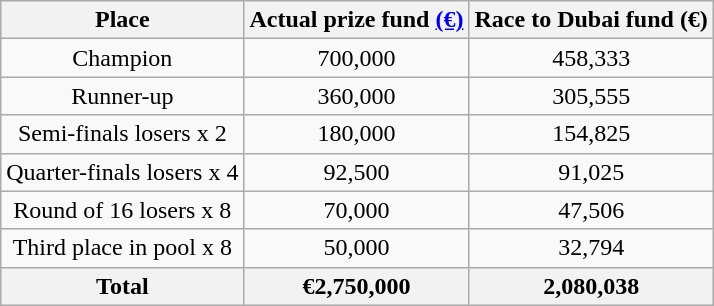<table class="wikitable" style="text-align:center">
<tr>
<th>Place</th>
<th>Actual prize fund <a href='#'>(€)</a></th>
<th>Race to Dubai fund (€)</th>
</tr>
<tr>
<td>Champion</td>
<td>700,000</td>
<td>458,333</td>
</tr>
<tr>
<td>Runner-up</td>
<td>360,000</td>
<td>305,555</td>
</tr>
<tr>
<td>Semi-finals losers x 2</td>
<td>180,000</td>
<td>154,825</td>
</tr>
<tr>
<td>Quarter-finals losers x 4</td>
<td>92,500</td>
<td>91,025</td>
</tr>
<tr>
<td>Round of 16 losers x 8</td>
<td>70,000</td>
<td>47,506</td>
</tr>
<tr>
<td>Third place in pool x 8</td>
<td>50,000</td>
<td>32,794</td>
</tr>
<tr>
<th>Total</th>
<th>€2,750,000</th>
<th>2,080,038</th>
</tr>
</table>
